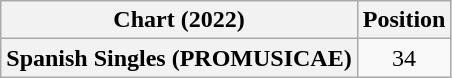<table class="wikitable plainrowheaders" style="text-align:center">
<tr>
<th scope="col">Chart (2022)</th>
<th scope="col">Position</th>
</tr>
<tr>
<th scope="row">Spanish Singles (PROMUSICAE)</th>
<td>34</td>
</tr>
</table>
